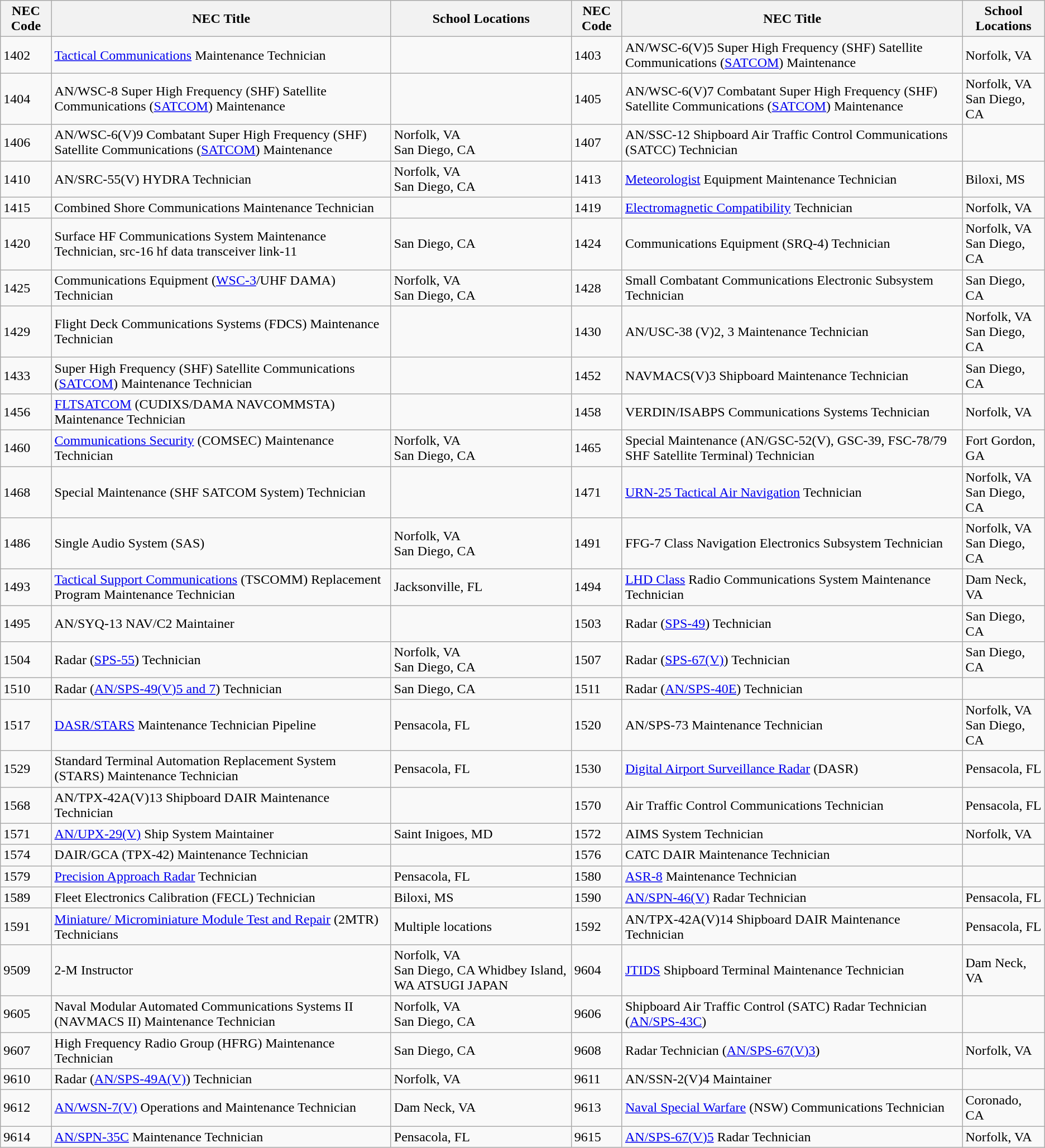<table class="wikitable">
<tr>
<th>NEC Code</th>
<th>NEC Title</th>
<th>School Locations</th>
<th>NEC Code</th>
<th>NEC Title</th>
<th>School Locations</th>
</tr>
<tr>
<td>1402</td>
<td><a href='#'>Tactical Communications</a> Maintenance Technician</td>
<td></td>
<td>1403</td>
<td>AN/WSC-6(V)5 Super High Frequency (SHF) Satellite Communications (<a href='#'>SATCOM</a>) Maintenance</td>
<td>Norfolk, VA</td>
</tr>
<tr>
<td>1404</td>
<td>AN/WSC-8 Super High Frequency (SHF) Satellite Communications (<a href='#'>SATCOM</a>) Maintenance</td>
<td></td>
<td>1405</td>
<td>AN/WSC-6(V)7 Combatant Super High Frequency (SHF) Satellite Communications (<a href='#'>SATCOM</a>) Maintenance</td>
<td>Norfolk, VA<br>San Diego, CA</td>
</tr>
<tr>
<td>1406</td>
<td>AN/WSC-6(V)9 Combatant Super High Frequency (SHF) Satellite Communications (<a href='#'>SATCOM</a>) Maintenance</td>
<td>Norfolk, VA<br>San Diego, CA</td>
<td>1407</td>
<td>AN/SSC-12 Shipboard Air Traffic Control Communications (SATCC) Technician</td>
<td></td>
</tr>
<tr>
<td>1410</td>
<td>AN/SRC-55(V) HYDRA Technician</td>
<td>Norfolk, VA<br>San Diego, CA</td>
<td>1413</td>
<td><a href='#'>Meteorologist</a> Equipment Maintenance Technician</td>
<td>Biloxi, MS</td>
</tr>
<tr>
<td>1415</td>
<td>Combined Shore Communications Maintenance Technician</td>
<td></td>
<td>1419</td>
<td><a href='#'>Electromagnetic Compatibility</a> Technician</td>
<td>Norfolk, VA</td>
</tr>
<tr>
<td>1420</td>
<td>Surface HF Communications System Maintenance Technician, src-16 hf data transceiver link-11</td>
<td>San Diego, CA</td>
<td>1424</td>
<td>Communications Equipment (SRQ-4) Technician</td>
<td>Norfolk, VA<br>San Diego, CA</td>
</tr>
<tr>
<td>1425</td>
<td>Communications Equipment (<a href='#'>WSC-3</a>/UHF DAMA) Technician</td>
<td>Norfolk, VA<br>San Diego, CA</td>
<td>1428</td>
<td>Small Combatant Communications Electronic Subsystem Technician</td>
<td>San Diego, CA</td>
</tr>
<tr>
<td>1429</td>
<td>Flight Deck Communications Systems (FDCS) Maintenance Technician</td>
<td></td>
<td>1430</td>
<td>AN/USC-38 (V)2, 3 Maintenance Technician</td>
<td>Norfolk, VA<br>San Diego, CA</td>
</tr>
<tr>
<td>1433</td>
<td>Super High Frequency (SHF) Satellite Communications (<a href='#'>SATCOM</a>) Maintenance Technician</td>
<td></td>
<td>1452</td>
<td>NAVMACS(V)3 Shipboard Maintenance Technician</td>
<td>San Diego, CA</td>
</tr>
<tr>
<td>1456</td>
<td><a href='#'>FLTSATCOM</a> (CUDIXS/DAMA NAVCOMMSTA) Maintenance Technician</td>
<td></td>
<td>1458</td>
<td>VERDIN/ISABPS Communications Systems Technician</td>
<td>Norfolk, VA</td>
</tr>
<tr>
<td>1460</td>
<td><a href='#'>Communications Security</a> (COMSEC) Maintenance Technician</td>
<td>Norfolk, VA<br>San Diego, CA</td>
<td>1465</td>
<td>Special Maintenance (AN/GSC-52(V), GSC-39, FSC-78/79 SHF Satellite Terminal) Technician</td>
<td>Fort Gordon, GA</td>
</tr>
<tr>
<td>1468</td>
<td>Special Maintenance (SHF SATCOM System) Technician</td>
<td></td>
<td>1471</td>
<td><a href='#'>URN-25 Tactical Air Navigation</a> Technician</td>
<td>Norfolk, VA<br>San Diego, CA</td>
</tr>
<tr>
<td>1486</td>
<td>Single Audio System (SAS)</td>
<td>Norfolk, VA<br>San Diego, CA</td>
<td>1491</td>
<td>FFG-7 Class Navigation Electronics Subsystem Technician</td>
<td>Norfolk, VA<br>San Diego, CA</td>
</tr>
<tr>
<td>1493</td>
<td><a href='#'>Tactical Support Communications</a> (TSCOMM) Replacement Program Maintenance Technician</td>
<td>Jacksonville, FL</td>
<td>1494</td>
<td><a href='#'>LHD Class</a> Radio Communications System Maintenance Technician</td>
<td>Dam Neck, VA</td>
</tr>
<tr>
<td>1495</td>
<td>AN/SYQ-13 NAV/C2 Maintainer</td>
<td></td>
<td>1503</td>
<td>Radar (<a href='#'>SPS-49</a>) Technician</td>
<td>San Diego, CA</td>
</tr>
<tr>
<td>1504</td>
<td>Radar (<a href='#'>SPS-55</a>) Technician</td>
<td>Norfolk, VA<br>San Diego, CA</td>
<td>1507</td>
<td>Radar (<a href='#'>SPS-67(V)</a>) Technician</td>
<td>San Diego, CA</td>
</tr>
<tr>
<td>1510</td>
<td>Radar (<a href='#'>AN/SPS-49(V)5 and 7</a>) Technician</td>
<td>San Diego, CA</td>
<td>1511</td>
<td>Radar (<a href='#'>AN/SPS-40E</a>) Technician</td>
<td></td>
</tr>
<tr>
<td>1517</td>
<td><a href='#'>DASR/STARS</a> Maintenance Technician Pipeline</td>
<td>Pensacola, FL</td>
<td>1520</td>
<td>AN/SPS-73 Maintenance Technician</td>
<td>Norfolk, VA<br>San Diego, CA</td>
</tr>
<tr>
<td>1529</td>
<td>Standard Terminal Automation Replacement System (STARS) Maintenance Technician</td>
<td>Pensacola, FL</td>
<td>1530</td>
<td><a href='#'>Digital Airport Surveillance Radar</a> (DASR)</td>
<td>Pensacola, FL</td>
</tr>
<tr>
<td>1568</td>
<td>AN/TPX-42A(V)13 Shipboard DAIR Maintenance Technician</td>
<td></td>
<td>1570</td>
<td>Air Traffic Control Communications Technician</td>
<td>Pensacola, FL</td>
</tr>
<tr>
<td>1571</td>
<td><a href='#'>AN/UPX-29(V)</a> Ship System Maintainer</td>
<td>Saint Inigoes, MD</td>
<td>1572</td>
<td>AIMS System Technician</td>
<td>Norfolk, VA</td>
</tr>
<tr>
<td>1574</td>
<td>DAIR/GCA (TPX-42) Maintenance Technician</td>
<td></td>
<td>1576</td>
<td>CATC DAIR Maintenance Technician</td>
<td></td>
</tr>
<tr>
<td>1579</td>
<td><a href='#'>Precision Approach Radar</a> Technician</td>
<td>Pensacola, FL</td>
<td>1580</td>
<td><a href='#'>ASR-8</a> Maintenance Technician</td>
<td></td>
</tr>
<tr>
<td>1589</td>
<td>Fleet Electronics Calibration (FECL) Technician</td>
<td>Biloxi, MS</td>
<td>1590</td>
<td><a href='#'>AN/SPN-46(V)</a> Radar Technician</td>
<td>Pensacola, FL</td>
</tr>
<tr>
<td>1591</td>
<td><a href='#'>Miniature/ Microminiature Module Test and Repair</a> (2MTR) Technicians</td>
<td>Multiple locations</td>
<td>1592</td>
<td>AN/TPX-42A(V)14 Shipboard DAIR Maintenance Technician</td>
<td>Pensacola, FL</td>
</tr>
<tr>
<td>9509</td>
<td>2-M Instructor</td>
<td>Norfolk, VA<br>San Diego, CA
Whidbey Island, WA
ATSUGI JAPAN</td>
<td>9604</td>
<td><a href='#'>JTIDS</a> Shipboard Terminal Maintenance Technician</td>
<td>Dam Neck, VA</td>
</tr>
<tr>
<td>9605</td>
<td>Naval Modular Automated Communications Systems II (NAVMACS II) Maintenance Technician</td>
<td>Norfolk, VA<br>San Diego, CA</td>
<td>9606</td>
<td>Shipboard Air Traffic Control (SATC) Radar Technician (<a href='#'>AN/SPS-43C</a>)</td>
<td></td>
</tr>
<tr>
<td>9607</td>
<td>High Frequency Radio Group (HFRG) Maintenance Technician</td>
<td>San Diego, CA</td>
<td>9608</td>
<td>Radar Technician (<a href='#'>AN/SPS-67(V)3</a>)</td>
<td>Norfolk, VA</td>
</tr>
<tr>
<td>9610</td>
<td>Radar (<a href='#'>AN/SPS-49A(V)</a>) Technician</td>
<td>Norfolk, VA</td>
<td>9611</td>
<td>AN/SSN-2(V)4 Maintainer</td>
<td></td>
</tr>
<tr>
<td>9612</td>
<td><a href='#'>AN/WSN-7(V)</a> Operations and Maintenance Technician</td>
<td>Dam Neck, VA</td>
<td>9613</td>
<td><a href='#'>Naval Special Warfare</a> (NSW) Communications Technician</td>
<td>Coronado, CA</td>
</tr>
<tr>
<td>9614</td>
<td><a href='#'>AN/SPN-35C</a> Maintenance Technician</td>
<td>Pensacola, FL</td>
<td>9615</td>
<td><a href='#'>AN/SPS-67(V)5</a> Radar Technician</td>
<td>Norfolk, VA</td>
</tr>
</table>
